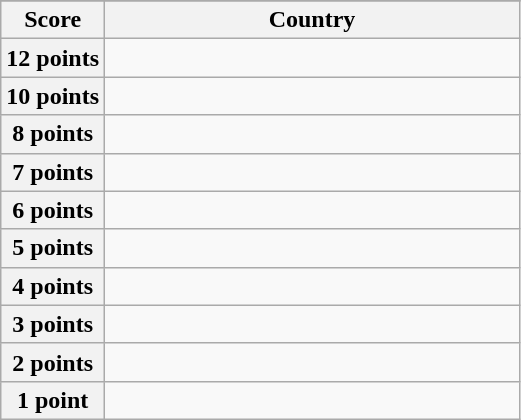<table class="wikitable">
<tr>
</tr>
<tr>
<th scope="col" width="20%">Score</th>
<th scope="col">Country</th>
</tr>
<tr>
<th scope="row">12 points</th>
<td></td>
</tr>
<tr>
<th scope="row">10 points</th>
<td></td>
</tr>
<tr>
<th scope="row">8 points</th>
<td></td>
</tr>
<tr>
<th scope="row">7 points</th>
<td></td>
</tr>
<tr>
<th scope="row">6 points</th>
<td></td>
</tr>
<tr>
<th scope="row">5 points</th>
<td></td>
</tr>
<tr>
<th scope="row">4 points</th>
<td></td>
</tr>
<tr>
<th scope="row">3 points</th>
<td></td>
</tr>
<tr>
<th scope="row">2 points</th>
<td></td>
</tr>
<tr>
<th scope="row">1 point</th>
<td></td>
</tr>
</table>
